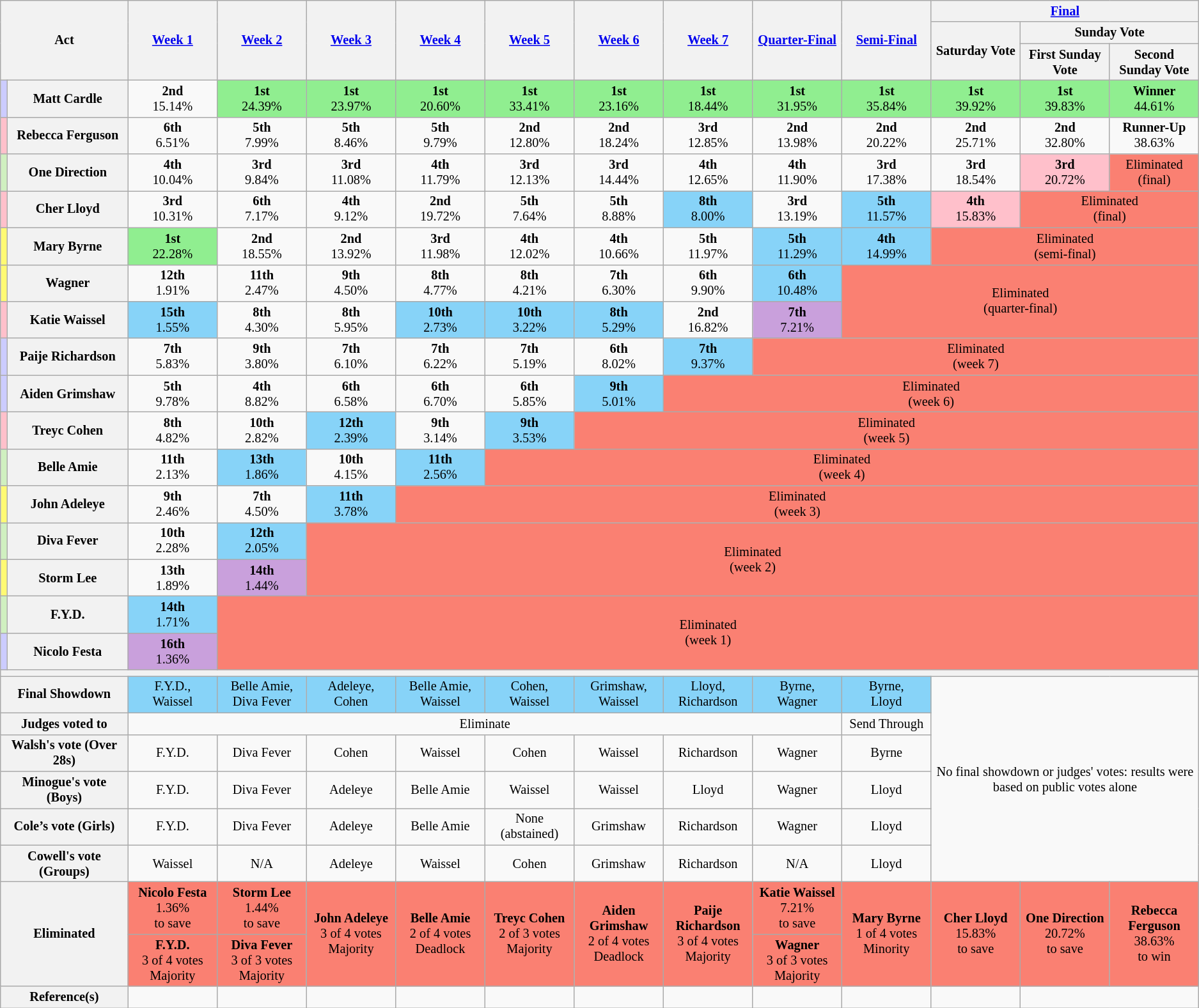<table class="wikitable" style="text-align:center; font-size:85%">
<tr>
<th style="width:10%" rowspan="3" scope="col" colspan=2>Act</th>
<th style="width:7%" rowspan="3" scope="col"><a href='#'>Week 1</a></th>
<th style="width:7%" rowspan="3" scope="col"><a href='#'>Week 2</a></th>
<th style="width:7%" rowspan="3" scope="col"><a href='#'>Week 3</a></th>
<th style="width:7%" rowspan="3" scope="col"><a href='#'>Week 4</a></th>
<th style="width:7%" rowspan="3" scope="col"><a href='#'>Week 5</a></th>
<th style="width:7%" rowspan="3" scope="col"><a href='#'>Week 6</a></th>
<th style="width:7%" rowspan="3" scope="col"><a href='#'>Week 7</a></th>
<th style="width:7%" rowspan="3" scope="col"><a href='#'>Quarter-Final</a></th>
<th style="width:7%" rowspan="3" scope="col"><a href='#'>Semi-Final</a></th>
<th colspan="3"><a href='#'>Final</a></th>
</tr>
<tr>
<th style="width:7%" rowspan="2">Saturday Vote</th>
<th style="width:7%" colspan="2">Sunday Vote</th>
</tr>
<tr>
<th style="width:7%">First Sunday Vote</th>
<th style="width:7%">Second Sunday Vote</th>
</tr>
<tr>
<th style="background:#ccf"></th>
<th scope="row">Matt Cardle</th>
<td><strong>2nd</strong><br>15.14%</td>
<td style="background:lightgreen"><strong>1st</strong><br>24.39%</td>
<td style="background:lightgreen"><strong>1st</strong><br>23.97%</td>
<td style="background:lightgreen"><strong>1st</strong><br>20.60%</td>
<td style="background:lightgreen"><strong>1st</strong><br>33.41%</td>
<td style="background:lightgreen"><strong>1st</strong><br>23.16%</td>
<td style="background:lightgreen"><strong>1st</strong><br>18.44%</td>
<td style="background:lightgreen"><strong>1st</strong><br>31.95%</td>
<td style="background:lightgreen"><strong>1st</strong><br>35.84%</td>
<td style="background:lightgreen"><strong>1st</strong><br>39.92%</td>
<td style="background:lightgreen"><strong>1st</strong><br>39.83%</td>
<td style="background:lightgreen"><strong>Winner</strong><br>44.61%</td>
</tr>
<tr>
<th style="background:pink"></th>
<th scope="row">Rebecca Ferguson</th>
<td><strong>6th</strong><br>6.51%</td>
<td><strong>5th</strong><br>7.99%</td>
<td><strong>5th</strong><br>8.46%</td>
<td><strong>5th</strong><br>9.79%</td>
<td><strong>2nd</strong><br>12.80%</td>
<td><strong>2nd</strong><br>18.24%</td>
<td><strong>3rd</strong><br>12.85%</td>
<td><strong>2nd</strong><br>13.98%</td>
<td><strong>2nd</strong><br>20.22%</td>
<td><strong>2nd</strong><br>25.71%</td>
<td><strong>2nd</strong><br>32.80%</td>
<td><strong>Runner-Up</strong><br>38.63%</td>
</tr>
<tr>
<th style="background:#d0f0c0"></th>
<th scope="row">One Direction</th>
<td><strong>4th</strong><br>10.04%</td>
<td><strong>3rd</strong><br>9.84%</td>
<td><strong>3rd</strong><br>11.08%</td>
<td><strong>4th</strong><br>11.79%</td>
<td><strong>3rd</strong><br>12.13%</td>
<td><strong>3rd</strong><br>14.44%</td>
<td><strong>4th</strong><br>12.65%</td>
<td><strong>4th</strong><br>11.90%</td>
<td><strong>3rd</strong><br>17.38%</td>
<td><strong>3rd</strong><br>18.54%</td>
<td style="background:pink"><strong>3rd</strong><br>20.72%</td>
<td style="background:salmon">Eliminated<br>(final)</td>
</tr>
<tr>
<th style="background:pink"></th>
<th scope="row">Cher Lloyd</th>
<td><strong>3rd</strong><br> 10.31%</td>
<td><strong>6th</strong><br>7.17%</td>
<td><strong>4th</strong><br>9.12%</td>
<td><strong>2nd</strong><br>19.72%</td>
<td><strong>5th</strong><br>7.64%</td>
<td><strong>5th</strong><br>8.88%</td>
<td style="background:#87D3F8"><strong>8th</strong><br>8.00%</td>
<td><strong>3rd</strong><br>13.19%</td>
<td style="background:#87D3F8"><strong>5th</strong><br>11.57%</td>
<td style="background:pink"><strong>4th </strong><br>15.83%</td>
<td colspan="2" style="background:salmon">Eliminated<br>(final)</td>
</tr>
<tr>
<th style="background:#fffa73"></th>
<th scope="row">Mary Byrne</th>
<td style="background:lightgreen"><strong>1st</strong><br>22.28%</td>
<td><strong>2nd</strong><br>18.55%</td>
<td><strong>2nd</strong><br>13.92%</td>
<td><strong>3rd</strong><br>11.98%</td>
<td><strong>4th</strong><br>12.02%</td>
<td><strong>4th</strong><br>10.66%</td>
<td><strong>5th</strong><br>11.97%</td>
<td style="background:#87D3F8"><strong>5th</strong><br>11.29%</td>
<td style="background:#87D3F8"><strong>4th</strong><br>14.99%</td>
<td colspan="3" style="background:salmon">Eliminated<br>(semi-final)</td>
</tr>
<tr>
<th style="background:#fffa73"></th>
<th scope="row">Wagner</th>
<td><strong>12th</strong><br>1.91%</td>
<td><strong>11th</strong><br>2.47%</td>
<td><strong>9th</strong><br>4.50%</td>
<td><strong>8th</strong><br>4.77%</td>
<td><strong>8th</strong><br>4.21%</td>
<td><strong>7th</strong><br>6.30%</td>
<td><strong>6th</strong><br>9.90%</td>
<td style="background:#87D3F8"><strong>6th</strong><br>10.48%</td>
<td colspan="4" style="background:salmon" rowspan=2>Eliminated<br>(quarter-final)</td>
</tr>
<tr>
<th style="background:pink"></th>
<th scope="row">Katie Waissel</th>
<td style="background:#87D3F8"><strong>15th</strong><br>1.55%</td>
<td><strong>8th</strong><br>4.30%</td>
<td><strong>8th</strong><br>5.95%</td>
<td style="background:#87D3F8"><strong>10th</strong><br>2.73%</td>
<td style="background:#87D3F8"><strong>10th</strong><br>3.22%</td>
<td style="background:#87D3F8"><strong>8th</strong><br>5.29%</td>
<td><strong>2nd</strong><br>16.82%</td>
<td style="background:#C9A0DC"><strong>7th</strong><br>7.21%</td>
</tr>
<tr>
<th style="background:#ccf"></th>
<th scope="row">Paije Richardson</th>
<td><strong>7th</strong><br>5.83%</td>
<td><strong>9th</strong><br>3.80%</td>
<td><strong>7th</strong><br>6.10%</td>
<td><strong>7th</strong><br>6.22%</td>
<td><strong>7th</strong><br>5.19%</td>
<td><strong>6th</strong><br>8.02%</td>
<td style="background:#87D3F8"><strong>7th</strong><br>9.37%</td>
<td colspan="5" style="background:salmon">Eliminated<br>(week 7)</td>
</tr>
<tr>
<th style="background:#ccf"></th>
<th scope="row">Aiden Grimshaw</th>
<td><strong>5th</strong><br>9.78%</td>
<td><strong>4th</strong><br>8.82%</td>
<td><strong>6th</strong><br>6.58%</td>
<td><strong>6th</strong><br>6.70%</td>
<td><strong>6th</strong><br>5.85%</td>
<td style="background:#87D3F8"><strong>9th</strong><br>5.01%</td>
<td colspan="6" style="background:salmon">Eliminated<br>(week 6)</td>
</tr>
<tr>
<th style="background:pink"></th>
<th scope="row">Treyc Cohen</th>
<td><strong>8th</strong><br>4.82%</td>
<td><strong>10th</strong><br>2.82%</td>
<td style="background:#87D3F8"><strong>12th</strong><br>2.39%</td>
<td><strong>9th</strong><br>3.14%</td>
<td style="background:#87D3F8"><strong>9th</strong><br>3.53%</td>
<td colspan="7" style="background:salmon">Eliminated<br>(week 5)</td>
</tr>
<tr>
<th style="background:#d0f0c0"></th>
<th scope="row">Belle Amie</th>
<td><strong>11th</strong><br>2.13%</td>
<td style="background:#87D3F8"><strong>13th</strong><br>1.86%</td>
<td><strong>10th</strong><br>4.15%</td>
<td style="background:#87D3F8"><strong>11th</strong><br>2.56%</td>
<td colspan="8" style="background:salmon">Eliminated<br>(week 4)</td>
</tr>
<tr>
<th style="background:#fffa73"></th>
<th scope="row">John Adeleye</th>
<td><strong>9th</strong><br>2.46%</td>
<td><strong>7th</strong><br>4.50%</td>
<td style="background:#87D3F8"><strong>11th</strong><br>3.78%</td>
<td colspan="9" style="background:salmon">Eliminated<br>(week 3)</td>
</tr>
<tr>
<th style="background:#d0f0c0"></th>
<th scope="row">Diva Fever</th>
<td><strong>10th</strong><br>2.28%</td>
<td style="background:#87D3F8"><strong>12th</strong><br>2.05%</td>
<td colspan="10" style="background:salmon" rowspan=2>Eliminated<br>(week 2)</td>
</tr>
<tr>
<th style="background:#fffa73"></th>
<th scope="row">Storm Lee</th>
<td><strong>13th</strong><br>1.89%</td>
<td style="background:#C9A0DC"><strong>14th</strong><br>1.44%</td>
</tr>
<tr>
<th style="background:#d0f0c0"></th>
<th scope="row">F.Y.D.</th>
<td style="background:#87D3F8"><strong>14th</strong><br>1.71%</td>
<td colspan="11" style="background:salmon" rowspan=2>Eliminated<br>(week 1)</td>
</tr>
<tr>
<th style="background:#ccf"></th>
<th scope="row">Nicolo Festa</th>
<td style="background:#C9A0DC"><strong>16th</strong><br>1.36%</td>
</tr>
<tr>
<th colspan="14"></th>
</tr>
<tr>
<th scope="row" colspan=2>Final Showdown</th>
<td style="background:#87D3F8">F.Y.D.,<br>Waissel</td>
<td style="background:#87D3F8">Belle Amie,<br>Diva Fever</td>
<td style="background:#87D3F8">Adeleye,<br>Cohen</td>
<td style="background:#87D3F8">Belle Amie, <br>Waissel</td>
<td style="background:#87D3F8">Cohen,<br>Waissel</td>
<td style="background:#87D3F8">Grimshaw,<br>Waissel</td>
<td style="background:#87D3F8">Lloyd,<br>Richardson</td>
<td style="background:#87D3F8">Byrne,<br>Wagner</td>
<td style="background:#87D3F8">Byrne,<br>Lloyd</td>
<td rowspan="6" colspan="3">No final showdown or judges' votes: results were based on public votes alone</td>
</tr>
<tr>
<th scope="row" colspan=2>Judges voted to</th>
<td colspan="8">Eliminate</td>
<td>Send Through</td>
</tr>
<tr>
<th scope="row" colspan=2>Walsh's vote (Over 28s)</th>
<td>F.Y.D.</td>
<td>Diva Fever</td>
<td>Cohen</td>
<td>Waissel</td>
<td>Cohen</td>
<td>Waissel</td>
<td>Richardson</td>
<td>Wagner</td>
<td>Byrne</td>
</tr>
<tr>
<th scope="row" colspan=2>Minogue's vote (Boys)</th>
<td>F.Y.D.</td>
<td>Diva Fever</td>
<td>Adeleye</td>
<td>Belle Amie</td>
<td>Waissel</td>
<td>Waissel</td>
<td>Lloyd</td>
<td>Wagner</td>
<td>Lloyd</td>
</tr>
<tr>
<th scope="row" colspan=2>Cole’s vote (Girls)</th>
<td>F.Y.D.</td>
<td>Diva Fever</td>
<td>Adeleye</td>
<td>Belle Amie</td>
<td>None (abstained)</td>
<td>Grimshaw</td>
<td>Richardson</td>
<td>Wagner</td>
<td>Lloyd</td>
</tr>
<tr>
<th scope="row" colspan=2>Cowell's vote (Groups)</th>
<td>Waissel</td>
<td>N/A</td>
<td>Adeleye</td>
<td>Waissel</td>
<td>Cohen</td>
<td>Grimshaw</td>
<td>Richardson</td>
<td>N/A</td>
<td>Lloyd</td>
</tr>
<tr>
<th scope="row" rowspan="2" colspan=2>Eliminated</th>
<td style="background:salmon;"><strong>Nicolo Festa</strong><br>1.36%<br>to save</td>
<td style="background:salmon;"><strong>Storm Lee</strong><br>1.44%<br>to save</td>
<td style="background:salmon;" rowspan="2"><strong>John Adeleye </strong><br>3 of 4 votes<br>Majority</td>
<td style="background:salmon;" rowspan="2"><strong>Belle Amie</strong><br>2 of 4 votes<br>Deadlock</td>
<td style="background:salmon;" rowspan="2"><strong>Treyc Cohen</strong><br>2 of 3 votes<br>Majority</td>
<td style="background:salmon;" rowspan="2"><strong>Aiden Grimshaw</strong><br>2 of 4 votes<br>Deadlock</td>
<td style="background:salmon;" rowspan="2"><strong>Paije Richardson</strong><br>3 of 4 votes<br>Majority</td>
<td style="background:salmon;"><strong>Katie Waissel</strong><br>7.21%<br>to save</td>
<td style="background:salmon;" rowspan="2"><strong>Mary Byrne</strong><br>1 of 4 votes<br>Minority</td>
<td style="background:salmon; width:5%;" rowspan="2"><strong>Cher Lloyd</strong><br>15.83%<br>to save</td>
<td style="background:salmon;" rowspan="2"><strong>One Direction</strong><br>20.72%<br>to save</td>
<td style="background:salmon;" rowspan=2><strong>Rebecca Ferguson</strong><br>38.63%<br>to win</td>
</tr>
<tr>
<td style="background:salmon;"><strong>F.Y.D.</strong><br>3 of 4 votes<br>Majority</td>
<td style="background:salmon;"><strong>Diva Fever</strong><br>3 of 3 votes<br>Majority</td>
<td style="background:salmon;"><strong>Wagner</strong><br>3 of 3 votes<br>Majority</td>
</tr>
<tr>
<th scope="row" colspan=2>Reference(s)</th>
<td></td>
<td></td>
<td></td>
<td></td>
<td></td>
<td></td>
<td></td>
<td></td>
<td></td>
<td></td>
<td colspan="2"></td>
</tr>
</table>
